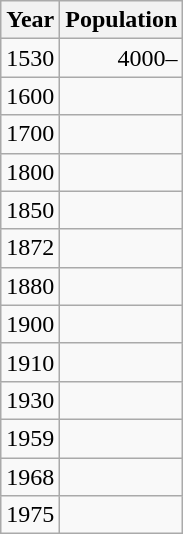<table class="wikitable">
<tr>
<th>Year</th>
<th colspan="2">Population</th>
</tr>
<tr>
<td>1530</td>
<td align = right>4000–</td>
</tr>
<tr>
<td>1600</td>
<td align = right></td>
</tr>
<tr>
<td>1700</td>
<td align = right></td>
</tr>
<tr>
<td>1800</td>
<td align = right></td>
</tr>
<tr>
<td>1850</td>
<td align = right></td>
</tr>
<tr>
<td>1872</td>
<td align = right></td>
</tr>
<tr>
<td>1880</td>
<td align = right></td>
</tr>
<tr>
<td>1900</td>
<td align = right></td>
</tr>
<tr>
<td>1910</td>
<td align = right></td>
</tr>
<tr>
<td>1930</td>
<td align = right></td>
</tr>
<tr>
<td>1959</td>
<td align = right></td>
</tr>
<tr>
<td>1968</td>
<td align = right></td>
</tr>
<tr>
<td>1975</td>
<td align = right></td>
</tr>
</table>
